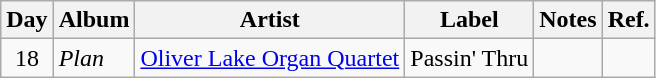<table class="wikitable">
<tr>
<th>Day</th>
<th>Album</th>
<th>Artist</th>
<th>Label</th>
<th>Notes</th>
<th>Ref.</th>
</tr>
<tr>
<td rowspan="1" style="text-align:center;">18</td>
<td><em>Plan</em></td>
<td><a href='#'>Oliver Lake Organ Quartet</a></td>
<td>Passin' Thru</td>
<td></td>
<td style="text-align:center;"></td>
</tr>
</table>
